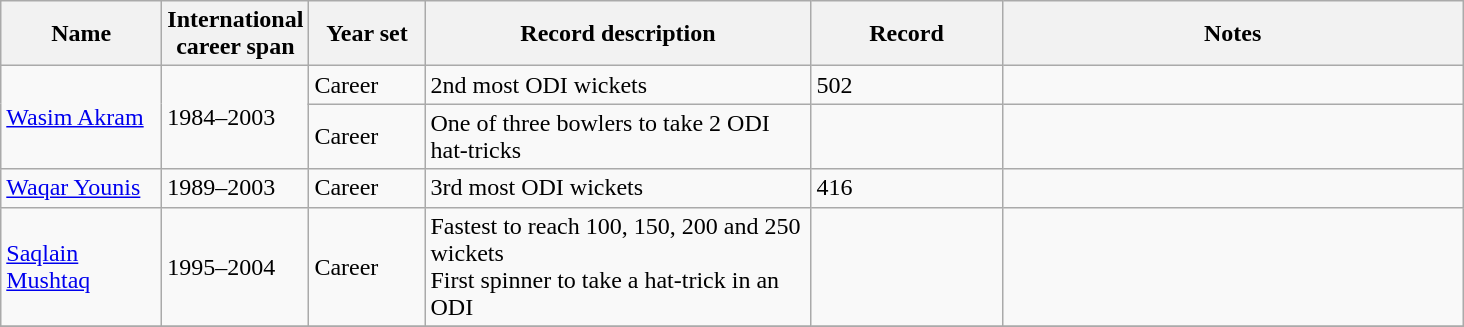<table class="wikitable ">
<tr>
<th scope="col" style="width:100px;">Name</th>
<th scope="col" style="width:90px;">International career span</th>
<th scope="col" style="width:70px;">Year set</th>
<th scope="col" style="width:250px;">Record description</th>
<th scope="col" style="width:120px;">Record</th>
<th scope="col" style="width:300px;">Notes</th>
</tr>
<tr>
<td rowspan="2"><a href='#'>Wasim Akram</a></td>
<td rowspan="2">1984–2003</td>
<td>Career</td>
<td>2nd most ODI wickets</td>
<td>502</td>
<td></td>
</tr>
<tr>
<td>Career</td>
<td>One of three bowlers to take 2 ODI hat-tricks</td>
<td></td>
<td></td>
</tr>
<tr>
<td><a href='#'>Waqar Younis</a></td>
<td>1989–2003</td>
<td>Career</td>
<td>3rd most ODI wickets</td>
<td>416</td>
<td></td>
</tr>
<tr>
<td><a href='#'>Saqlain Mushtaq</a></td>
<td>1995–2004</td>
<td>Career</td>
<td>Fastest to reach 100, 150, 200 and 250 wickets <br> First spinner to take a hat-trick in an ODI</td>
<td></td>
<td></td>
</tr>
<tr>
</tr>
</table>
